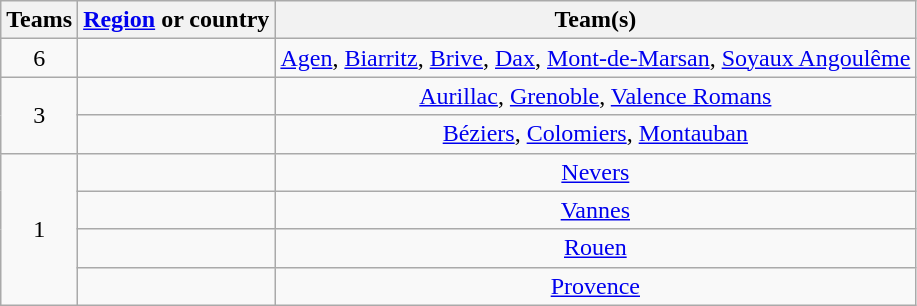<table class="wikitable" style="text-align:center">
<tr>
<th>Teams</th>
<th><a href='#'>Region</a> or country</th>
<th>Team(s)</th>
</tr>
<tr>
<td rowspan="1">6</td>
<td align="left"></td>
<td><a href='#'>Agen</a>, <a href='#'>Biarritz</a>, <a href='#'>Brive</a>, <a href='#'>Dax</a>, <a href='#'>Mont-de-Marsan</a>, <a href='#'>Soyaux Angoulême</a></td>
</tr>
<tr>
<td rowspan="2">3</td>
<td align="left"></td>
<td><a href='#'>Aurillac</a>, <a href='#'>Grenoble</a>, <a href='#'>Valence Romans</a></td>
</tr>
<tr>
<td align="left"></td>
<td><a href='#'>Béziers</a>, <a href='#'>Colomiers</a>, <a href='#'>Montauban</a></td>
</tr>
<tr>
<td rowspan="4">1</td>
<td align="left"></td>
<td><a href='#'>Nevers</a></td>
</tr>
<tr>
<td align="left"></td>
<td><a href='#'>Vannes</a></td>
</tr>
<tr>
<td align="left"></td>
<td><a href='#'>Rouen</a></td>
</tr>
<tr>
<td align="left"></td>
<td><a href='#'>Provence</a></td>
</tr>
</table>
